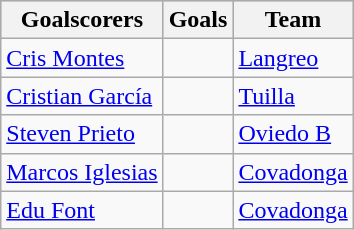<table class="wikitable sortable" class="wikitable">
<tr style="background:#ccc; text-align:center;">
<th>Goalscorers</th>
<th>Goals</th>
<th>Team</th>
</tr>
<tr>
<td> <a href='#'>Cris Montes</a></td>
<td></td>
<td><a href='#'>Langreo</a></td>
</tr>
<tr>
<td> <a href='#'>Cristian García</a></td>
<td></td>
<td><a href='#'>Tuilla</a></td>
</tr>
<tr>
<td> <a href='#'>Steven Prieto</a></td>
<td></td>
<td><a href='#'>Oviedo B</a></td>
</tr>
<tr>
<td> <a href='#'>Marcos Iglesias</a></td>
<td></td>
<td><a href='#'>Covadonga</a></td>
</tr>
<tr>
<td> <a href='#'>Edu Font</a></td>
<td></td>
<td><a href='#'>Covadonga</a></td>
</tr>
</table>
